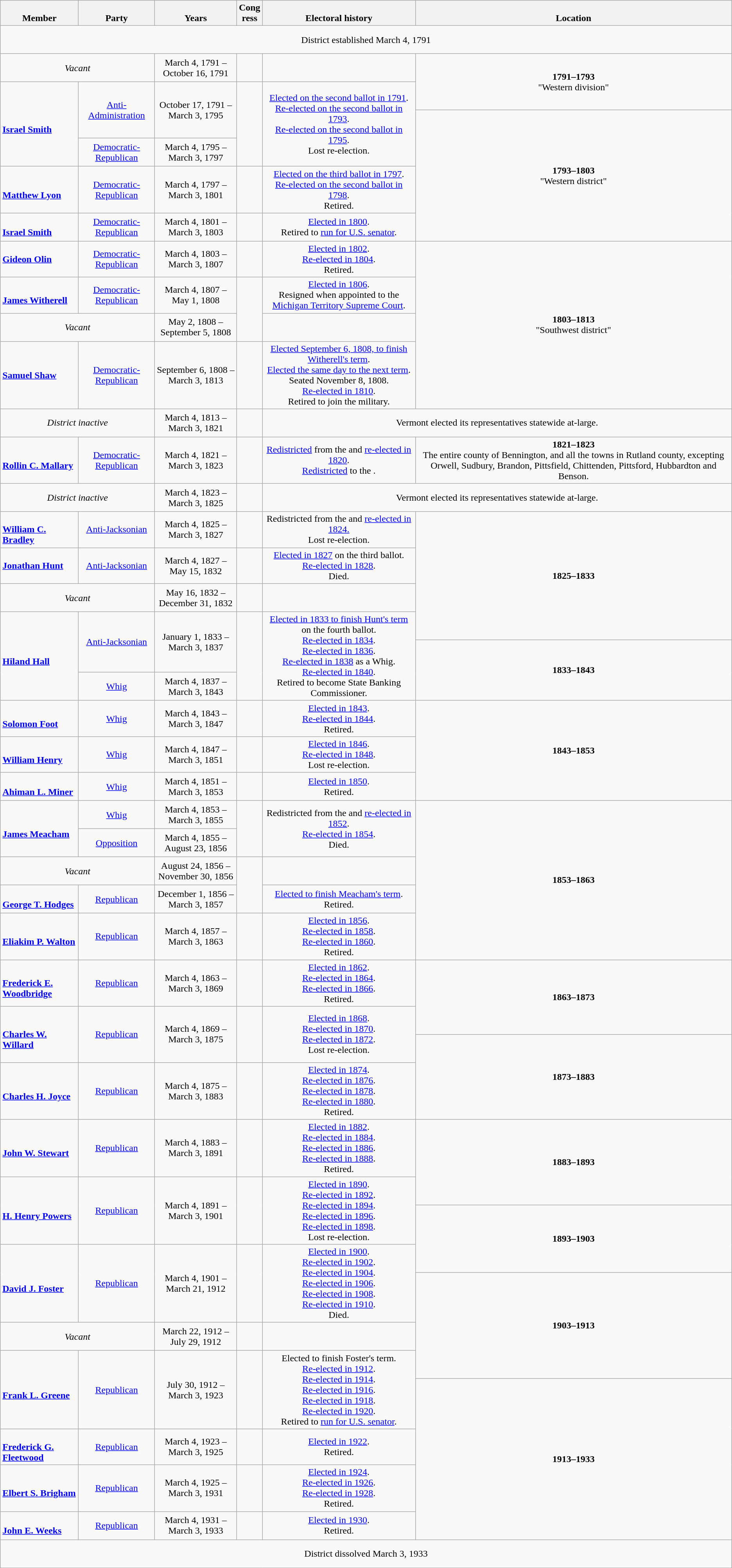<table class=wikitable style="text-align:center">
<tr valign=bottom>
<th>Member</th>
<th>Party</th>
<th>Years</th>
<th>Cong<br>ress</th>
<th>Electoral history</th>
<th>Location</th>
</tr>
<tr style="height:3em">
<td colspan=6>District established March 4, 1791</td>
</tr>
<tr style="height:3em">
<td colspan=2><em>Vacant</em></td>
<td nowrap>March 4, 1791 –<br>October 16, 1791</td>
<td></td>
<td></td>
<td rowspan=2><strong>1791–1793</strong><br>"Western division"</td>
</tr>
<tr style="height:3em">
<td rowspan=3 align=left><br><strong><a href='#'>Israel Smith</a></strong><br></td>
<td rowspan=2 ><a href='#'>Anti-Administration</a></td>
<td rowspan=2 nowrap>October 17, 1791 –<br> March 3, 1795</td>
<td rowspan=3></td>
<td rowspan=3><a href='#'>Elected on the second ballot in 1791</a>.<br><a href='#'>Re-elected on the second ballot in 1793</a>.<br><a href='#'>Re-elected on the second ballot in 1795</a>.<br>Lost re-election.</td>
</tr>
<tr style="height:3em">
<td rowspan=4><strong>1793–1803</strong><br>"Western district"</td>
</tr>
<tr style="height:3em">
<td><a href='#'>Democratic-Republican</a></td>
<td nowrap>March 4, 1795 –<br>March 3, 1797</td>
</tr>
<tr style="height:3em">
<td align=left><br><strong><a href='#'>Matthew Lyon</a></strong><br></td>
<td><a href='#'>Democratic-Republican</a></td>
<td nowrap>March 4, 1797 –<br>March 3, 1801</td>
<td></td>
<td><a href='#'>Elected on the third ballot in 1797</a>.<br><a href='#'>Re-elected on the second ballot in 1798</a>.<br>Retired.</td>
</tr>
<tr style="height:3em">
<td align=left><br><strong><a href='#'>Israel Smith</a></strong><br></td>
<td><a href='#'>Democratic-Republican</a></td>
<td nowrap>March 4, 1801 –<br>March 3, 1803</td>
<td></td>
<td><a href='#'>Elected in 1800</a>.<br>Retired to <a href='#'>run for U.S. senator</a>.</td>
</tr>
<tr style="height:3em">
<td align=left><strong><a href='#'>Gideon Olin</a></strong><br></td>
<td><a href='#'>Democratic-Republican</a></td>
<td nowrap>March 4, 1803 –<br>March 3, 1807</td>
<td></td>
<td><a href='#'>Elected in 1802</a>.<br><a href='#'>Re-elected in 1804</a>.<br>Retired.</td>
<td rowspan=4><strong>1803–1813</strong><br>"Southwest district"</td>
</tr>
<tr style="height:3em">
<td align=left><br><strong><a href='#'>James Witherell</a></strong><br></td>
<td><a href='#'>Democratic-Republican</a></td>
<td nowrap>March 4, 1807 –<br>May 1, 1808</td>
<td rowspan=2></td>
<td><a href='#'>Elected in 1806</a>.<br>Resigned when appointed to the <a href='#'>Michigan Territory Supreme Court</a>.</td>
</tr>
<tr style="height:3em">
<td colspan=2><em>Vacant</em></td>
<td nowrap>May 2, 1808 –<br>September 5, 1808</td>
<td></td>
</tr>
<tr style="height:3em">
<td align=left><strong><a href='#'>Samuel Shaw</a></strong><br></td>
<td><a href='#'>Democratic-Republican</a></td>
<td nowrap>September 6, 1808 –<br>March 3, 1813</td>
<td></td>
<td><a href='#'>Elected September 6, 1808, to finish Witherell's term</a>.<br><a href='#'>Elected the same day to the next term</a>.<br>Seated November 8, 1808.<br><a href='#'>Re-elected in 1810</a>.<br>Retired to join the military.</td>
</tr>
<tr style="height:3em">
<td colspan=2><em>District inactive</em></td>
<td nowrap>March 4, 1813 –<br>March 3, 1821</td>
<td></td>
<td colspan=2>Vermont elected its representatives statewide at-large.</td>
</tr>
<tr style="height:3em">
<td align=left><br><strong><a href='#'>Rollin C. Mallary</a></strong><br></td>
<td><a href='#'>Democratic-Republican</a></td>
<td nowrap>March 4, 1821 –<br>March 3, 1823</td>
<td></td>
<td><a href='#'>Redistricted</a> from the  and <a href='#'>re-elected in 1820</a>.<br><a href='#'>Redistricted</a> to the .</td>
<td><strong>1821–1823</strong><br>The entire county of Bennington, and all the towns in Rutland county, excepting Orwell, Sudbury, Brandon, Pittsfield, Chittenden, Pittsford, Hubbardton and Benson.</td>
</tr>
<tr style="height:3em">
<td colspan=2><em>District inactive</em></td>
<td nowrap>March 4, 1823 –<br>March 3, 1825</td>
<td></td>
<td colspan=2>Vermont elected its representatives statewide at-large.</td>
</tr>
<tr style="height:3em">
<td align=left><br><strong><a href='#'>William C. Bradley</a></strong><br></td>
<td><a href='#'>Anti-Jacksonian</a></td>
<td nowrap>March 4, 1825 –<br>March 3, 1827</td>
<td></td>
<td>Redistricted from the  and <a href='#'>re-elected in 1824.</a><br>Lost re-election.</td>
<td rowspan=4><strong>1825–1833</strong><br></td>
</tr>
<tr style="height:3em">
<td align=left><strong><a href='#'>Jonathan Hunt</a></strong><br></td>
<td><a href='#'>Anti-Jacksonian</a></td>
<td nowrap>March 4, 1827 –<br>May 15, 1832</td>
<td></td>
<td><a href='#'>Elected in 1827</a> on the third ballot.<br><a href='#'>Re-elected in 1828</a>.<br>Died.</td>
</tr>
<tr style="height:3em">
<td colspan=2><em>Vacant</em></td>
<td nowrap>May 16, 1832 –<br>December 31, 1832</td>
<td></td>
<td></td>
</tr>
<tr style="height:3em">
<td rowspan=3 align=left><br><strong><a href='#'>Hiland Hall</a></strong><br></td>
<td rowspan=2 ><a href='#'>Anti-Jacksonian</a></td>
<td rowspan=2 nowrap>January 1, 1833 –<br>March 3, 1837</td>
<td rowspan=3></td>
<td rowspan=3><a href='#'>Elected in 1833 to finish Hunt's term</a> on the fourth ballot.<br><a href='#'>Re-elected in 1834</a>.<br><a href='#'>Re-elected in 1836</a>.<br><a href='#'>Re-elected in 1838</a> as a Whig.<br><a href='#'>Re-elected in 1840</a>.<br> Retired to become State Banking Commissioner.</td>
</tr>
<tr style="height:3em">
<td rowspan=2><strong>1833–1843</strong><br></td>
</tr>
<tr style="height:3em">
<td><a href='#'>Whig</a></td>
<td nowrap>March 4, 1837 –<br>March 3, 1843</td>
</tr>
<tr style="height:3em">
<td align=left><br><strong><a href='#'>Solomon Foot</a></strong><br></td>
<td><a href='#'>Whig</a></td>
<td nowrap>March 4, 1843 –<br>March 3, 1847</td>
<td></td>
<td><a href='#'>Elected in 1843</a>.<br><a href='#'>Re-elected in 1844</a>.<br>Retired.</td>
<td rowspan=3><strong>1843–1853</strong><br></td>
</tr>
<tr style="height:3em">
<td align=left><br><strong><a href='#'>William Henry</a></strong><br></td>
<td><a href='#'>Whig</a></td>
<td nowrap>March 4, 1847 –<br>March 3, 1851</td>
<td></td>
<td><a href='#'>Elected in 1846</a>.<br><a href='#'>Re-elected in 1848</a>.<br>Lost re-election.</td>
</tr>
<tr style="height:3em">
<td align=left><br><strong><a href='#'>Ahiman L. Miner</a></strong><br></td>
<td><a href='#'>Whig</a></td>
<td nowrap>March 4, 1851 –<br>March 3, 1853</td>
<td></td>
<td><a href='#'>Elected in 1850</a>.<br>Retired.</td>
</tr>
<tr style="height:3em">
<td rowspan=2 align=left><br><strong><a href='#'>James Meacham</a></strong><br></td>
<td><a href='#'>Whig</a></td>
<td nowrap>March 4, 1853 –<br>March 3, 1855</td>
<td rowspan=2></td>
<td rowspan=2>Redistricted from the  and <a href='#'>re-elected in 1852</a>.<br><a href='#'>Re-elected in 1854</a>.<br>Died.</td>
<td rowspan=5><strong>1853–1863</strong><br></td>
</tr>
<tr style="height:3em">
<td><a href='#'>Opposition</a></td>
<td nowrap>March 4, 1855 –<br>August 23, 1856</td>
</tr>
<tr style="height:3em">
<td colspan=2><em>Vacant</em></td>
<td nowrap>August 24, 1856 –<br>November 30, 1856</td>
<td rowspan=2></td>
<td></td>
</tr>
<tr style="height:3em">
<td align=left><br><strong><a href='#'>George T. Hodges</a></strong><br></td>
<td><a href='#'>Republican</a></td>
<td nowrap>December 1, 1856 –<br>March 3, 1857</td>
<td><a href='#'>Elected to finish Meacham's term</a>.<br>Retired.</td>
</tr>
<tr style="height:3em">
<td align=left><br><strong><a href='#'>Eliakim P. Walton</a></strong><br></td>
<td><a href='#'>Republican</a></td>
<td nowrap>March 4, 1857 –<br>March 3, 1863</td>
<td></td>
<td><a href='#'>Elected in 1856</a>.<br><a href='#'>Re-elected in 1858</a>.<br><a href='#'>Re-elected in 1860</a>.<br>Retired.</td>
</tr>
<tr style="height:3em">
<td align=left><br><strong><a href='#'>Frederick E. Woodbridge</a></strong><br></td>
<td><a href='#'>Republican</a></td>
<td nowrap>March 4, 1863 –<br>March 3, 1869</td>
<td></td>
<td><a href='#'>Elected in 1862</a>.<br><a href='#'>Re-elected in 1864</a>.<br><a href='#'>Re-elected in 1866</a>.<br>Retired.</td>
<td rowspan=2><strong>1863–1873</strong><br></td>
</tr>
<tr style="height:3em">
<td rowspan=2 align=left><br><strong><a href='#'>Charles W. Willard</a></strong><br></td>
<td rowspan=2 ><a href='#'>Republican</a></td>
<td rowspan=2 nowrap>March 4, 1869 –<br>March 3, 1875</td>
<td rowspan=2></td>
<td rowspan=2><a href='#'>Elected in 1868</a>.<br><a href='#'>Re-elected in 1870</a>.<br><a href='#'>Re-elected in 1872</a>.<br>Lost re-election.</td>
</tr>
<tr style="height:3em">
<td rowspan=2><strong>1873–1883</strong><br></td>
</tr>
<tr style="height:3em">
<td align=left><br><strong><a href='#'>Charles H. Joyce</a></strong><br></td>
<td><a href='#'>Republican</a></td>
<td nowrap>March 4, 1875 –<br>March 3, 1883</td>
<td></td>
<td><a href='#'>Elected in 1874</a>.<br><a href='#'>Re-elected in 1876</a>.<br><a href='#'>Re-elected in 1878</a>.<br><a href='#'>Re-elected in 1880</a>.<br>Retired.</td>
</tr>
<tr style="height:3em">
<td align=left><br><strong><a href='#'>John W. Stewart</a></strong><br></td>
<td><a href='#'>Republican</a></td>
<td nowrap>March 4, 1883 –<br>March 3, 1891</td>
<td></td>
<td><a href='#'>Elected in 1882</a>.<br><a href='#'>Re-elected in 1884</a>.<br><a href='#'>Re-elected in 1886</a>.<br><a href='#'>Re-elected in 1888</a>.<br>Retired.</td>
<td rowspan=2><strong>1883–1893</strong><br></td>
</tr>
<tr style="height:3em">
<td rowspan=2 align=left><br><strong><a href='#'>H. Henry Powers</a></strong><br></td>
<td rowspan=2 ><a href='#'>Republican</a></td>
<td rowspan=2 nowrap>March 4, 1891 –<br>March 3, 1901</td>
<td rowspan=2></td>
<td rowspan=2><a href='#'>Elected in 1890</a>.<br><a href='#'>Re-elected in 1892</a>.<br><a href='#'>Re-elected in 1894</a>.<br><a href='#'>Re-elected in 1896</a>.<br><a href='#'>Re-elected in 1898</a>.<br>Lost re-election.</td>
</tr>
<tr style="height:3em">
<td rowspan=2><strong>1893–1903</strong><br></td>
</tr>
<tr style="height:3em">
<td rowspan=2 align=left><br><strong><a href='#'>David J. Foster</a></strong><br></td>
<td rowspan=2 ><a href='#'>Republican</a></td>
<td rowspan=2 nowrap>March 4, 1901 –<br>March 21, 1912</td>
<td rowspan=2></td>
<td rowspan=2><a href='#'>Elected in 1900</a>.<br><a href='#'>Re-elected in 1902</a>.<br><a href='#'>Re-elected in 1904</a>.<br><a href='#'>Re-elected in 1906</a>.<br><a href='#'>Re-elected in 1908</a>.<br><a href='#'>Re-elected in 1910</a>.<br>Died.</td>
</tr>
<tr style="height:3em">
<td rowspan=3><strong>1903–1913</strong><br></td>
</tr>
<tr style="height:3em">
<td colspan=2><em>Vacant</em></td>
<td nowrap>March 22, 1912 –<br>July 29, 1912</td>
<td></td>
<td></td>
</tr>
<tr style="height:3em">
<td rowspan=2 align=left><br><strong><a href='#'>Frank L. Greene</a></strong><br></td>
<td rowspan=2 ><a href='#'>Republican</a></td>
<td rowspan=2 nowrap>July 30, 1912 –<br>March 3, 1923</td>
<td rowspan=2></td>
<td rowspan=2>Elected to finish Foster's term.<br><a href='#'>Re-elected in 1912</a>.<br><a href='#'>Re-elected in 1914</a>.<br><a href='#'>Re-elected in 1916</a>.<br><a href='#'>Re-elected in 1918</a>.<br><a href='#'>Re-elected in 1920</a>.<br>Retired to <a href='#'>run for U.S. senator</a>.</td>
</tr>
<tr style="height:3em">
<td rowspan=4><strong>1913–1933</strong><br></td>
</tr>
<tr style="height:3em">
<td align=left><br><strong><a href='#'>Frederick G. Fleetwood</a></strong><br></td>
<td><a href='#'>Republican</a></td>
<td nowrap>March 4, 1923 –<br>March 3, 1925</td>
<td></td>
<td><a href='#'>Elected in 1922</a>.<br>Retired.</td>
</tr>
<tr style="height:3em">
<td align=left><br><strong><a href='#'>Elbert S. Brigham</a></strong><br></td>
<td><a href='#'>Republican</a></td>
<td nowrap>March 4, 1925 –<br>March 3, 1931</td>
<td></td>
<td><a href='#'>Elected in 1924</a>.<br><a href='#'>Re-elected in 1926</a>.<br><a href='#'>Re-elected in 1928</a>.<br>Retired.</td>
</tr>
<tr style="height:3em">
<td align=left><br><strong><a href='#'>John E. Weeks</a></strong><br></td>
<td><a href='#'>Republican</a></td>
<td nowrap>March 4, 1931 –<br>March 3, 1933</td>
<td></td>
<td><a href='#'>Elected in 1930</a>.<br>Retired.</td>
</tr>
<tr style="height:3em">
<td colspan=6>District dissolved March 3, 1933</td>
</tr>
</table>
